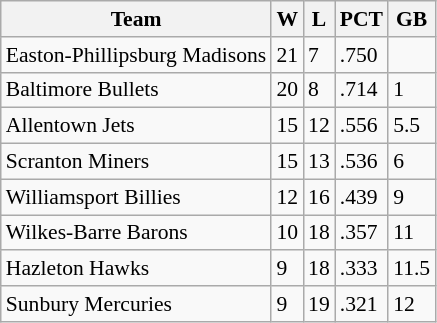<table class="wikitable" style="font-size:90%">
<tr>
<th>Team</th>
<th>W</th>
<th>L</th>
<th>PCT</th>
<th>GB</th>
</tr>
<tr>
<td>Easton-Phillipsburg Madisons</td>
<td>21</td>
<td>7</td>
<td>.750</td>
<td></td>
</tr>
<tr>
<td>Baltimore Bullets</td>
<td>20</td>
<td>8</td>
<td>.714</td>
<td>1</td>
</tr>
<tr>
<td>Allentown Jets</td>
<td>15</td>
<td>12</td>
<td>.556</td>
<td>5.5</td>
</tr>
<tr>
<td>Scranton Miners</td>
<td>15</td>
<td>13</td>
<td>.536</td>
<td>6</td>
</tr>
<tr>
<td>Williamsport Billies</td>
<td>12</td>
<td>16</td>
<td>.439</td>
<td>9</td>
</tr>
<tr>
<td>Wilkes-Barre Barons</td>
<td>10</td>
<td>18</td>
<td>.357</td>
<td>11</td>
</tr>
<tr>
<td>Hazleton Hawks</td>
<td>9</td>
<td>18</td>
<td>.333</td>
<td>11.5</td>
</tr>
<tr>
<td>Sunbury Mercuries</td>
<td>9</td>
<td>19</td>
<td>.321</td>
<td>12</td>
</tr>
</table>
